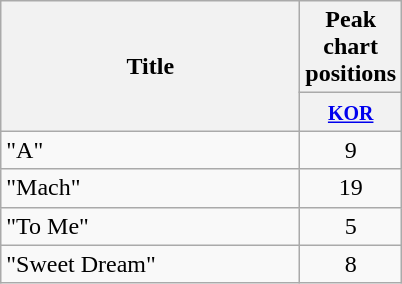<table class="wikitable" style="text-align:center;">
<tr>
<th rowspan=2 style="width:12em;">Title</th>
<th colspan=1>Peak chart positions</th>
</tr>
<tr>
<th width="40"><small><a href='#'>KOR</a></small><br></th>
</tr>
<tr>
<td align="left">"A"</td>
<td>9</td>
</tr>
<tr>
<td align="left">"Mach"</td>
<td>19</td>
</tr>
<tr>
<td align="left">"To Me"</td>
<td>5</td>
</tr>
<tr>
<td align="left">"Sweet Dream"</td>
<td>8</td>
</tr>
</table>
